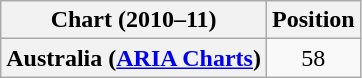<table class="wikitable plainrowheaders" style="text-align:center">
<tr>
<th scope="col">Chart (2010–11)</th>
<th scope="col">Position</th>
</tr>
<tr>
<th scope="row">Australia (<a href='#'>ARIA Charts</a>)</th>
<td>58</td>
</tr>
</table>
